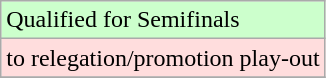<table class="wikitable">
<tr width=10px bgcolor="#ccffcc">
<td>Qualified for Semifinals</td>
</tr>
<tr width=10px bgcolor="#ffdddd">
<td>to relegation/promotion  play-out</td>
</tr>
<tr>
</tr>
</table>
